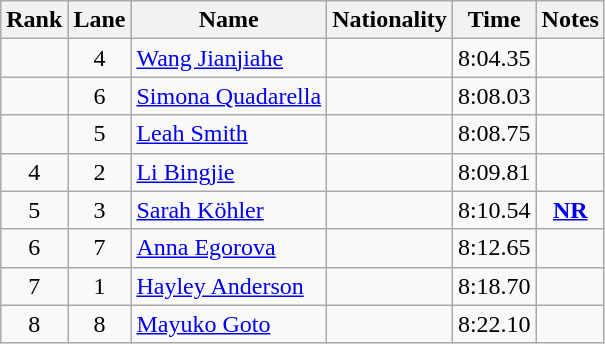<table class="wikitable sortable" style="text-align:center">
<tr>
<th>Rank</th>
<th>Lane</th>
<th>Name</th>
<th>Nationality</th>
<th>Time</th>
<th>Notes</th>
</tr>
<tr>
<td></td>
<td>4</td>
<td align=left><a href='#'>Wang Jianjiahe</a></td>
<td align=left></td>
<td>8:04.35</td>
<td></td>
</tr>
<tr>
<td></td>
<td>6</td>
<td align=left><a href='#'>Simona Quadarella</a></td>
<td align=left></td>
<td>8:08.03</td>
<td></td>
</tr>
<tr>
<td></td>
<td>5</td>
<td align=left><a href='#'>Leah Smith</a></td>
<td align=left></td>
<td>8:08.75</td>
<td></td>
</tr>
<tr>
<td>4</td>
<td>2</td>
<td align=left><a href='#'>Li Bingjie</a></td>
<td align=left></td>
<td>8:09.81</td>
<td></td>
</tr>
<tr>
<td>5</td>
<td>3</td>
<td align=left><a href='#'>Sarah Köhler</a></td>
<td align=left></td>
<td>8:10.54</td>
<td><strong><a href='#'>NR</a></strong></td>
</tr>
<tr>
<td>6</td>
<td>7</td>
<td align=left><a href='#'>Anna Egorova</a></td>
<td align=left></td>
<td>8:12.65</td>
<td></td>
</tr>
<tr>
<td>7</td>
<td>1</td>
<td align=left><a href='#'>Hayley Anderson</a></td>
<td align=left></td>
<td>8:18.70</td>
<td></td>
</tr>
<tr>
<td>8</td>
<td>8</td>
<td align=left><a href='#'>Mayuko Goto</a></td>
<td align=left></td>
<td>8:22.10</td>
<td></td>
</tr>
</table>
